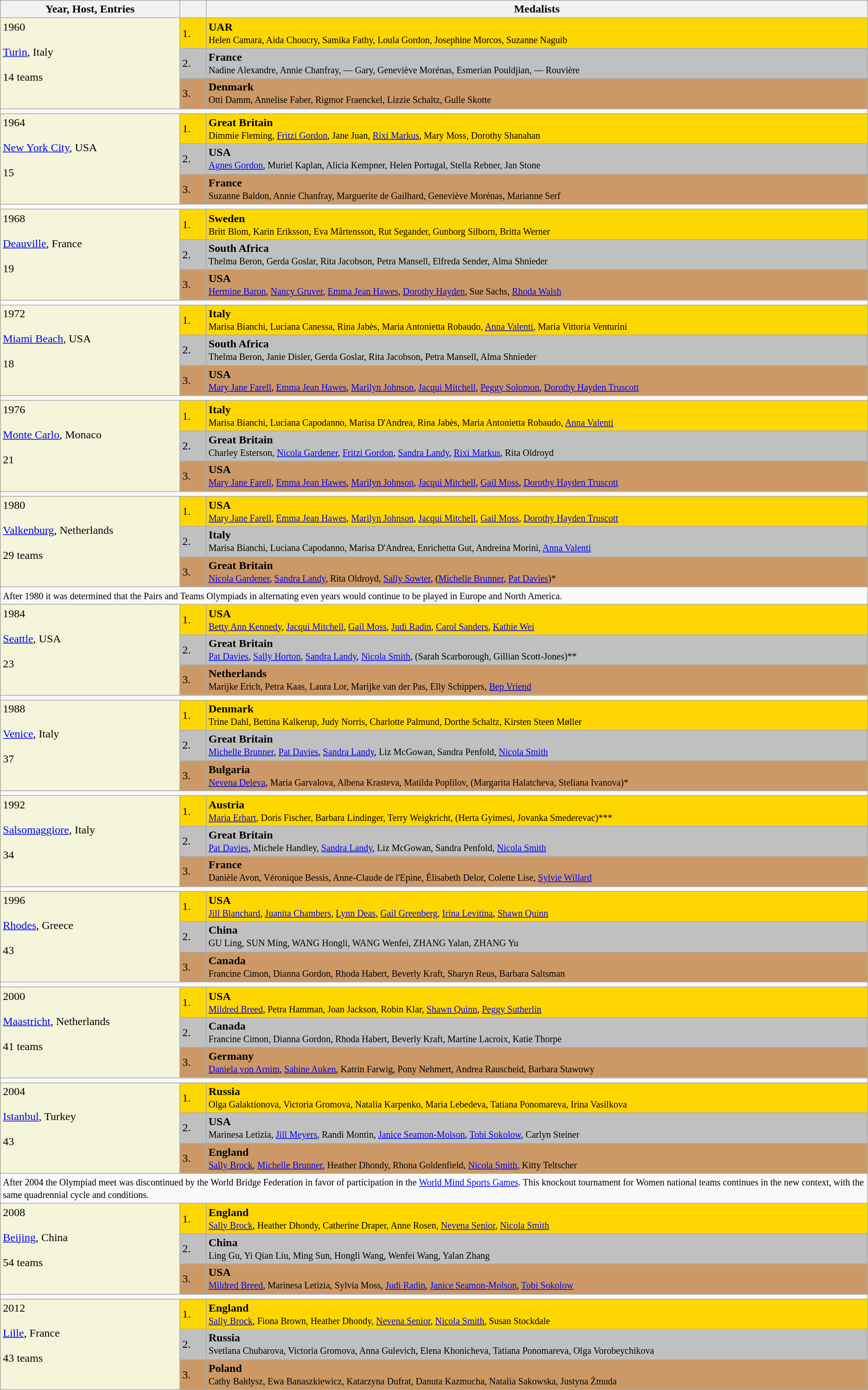<table class=wikitable>
<tr>
<th>Year, Host, Entries</th>
<th></th>
<th>Medalists</th>
</tr>
<tr style="background:gold;">
<td rowspan=3 bgcolor="beige" valign="Top">1960<br><br><a href='#'>Turin</a>, Italy
<br>
<br>14 teams</td>
<td>1. </td>
<td> <strong>UAR</strong><br><small>Helen Camara, Aida Choucry, Samika Fathy, Loula Gordon, Josephine Morcos, Suzanne Naguib</small></td>
</tr>
<tr style="background:silver;">
<td>2.</td>
<td> <strong>France</strong><br><small>Nadine Alexandre, Annie Chanfray, — Gary, Geneviève Morénas, Esmerian Pouldjian, — Rouvière</small></td>
</tr>
<tr style="background:#c96;">
<td>3.</td>
<td> <strong>Denmark</strong><br><small>Otti Damm, Annelise Faber, Rigmor Fraenckel, Lizzie Schaltz, Gulle Skotte</small></td>
</tr>
<tr>
<td colspan=3></td>
</tr>
<tr style="background:gold;">
<td rowspan=3 bgcolor="beige" valign="Top">1964<br><br><a href='#'>New York City</a>, USA
<br>
<br>15</td>
<td>1.</td>
<td> <strong>Great Britain</strong><br><small>Dimmie Fleming, <a href='#'>Fritzi Gordon</a>, Jane Juan, <a href='#'>Rixi Markus</a>, Mary Moss, Dorothy Shanahan</small></td>
</tr>
<tr style="background:silver;">
<td>2.</td>
<td> <strong>USA</strong><br><small><a href='#'>Agnes Gordon</a>, Muriel Kaplan, Alicia Kempner, Helen Portugal, Stella Rebner, Jan Stone</small></td>
</tr>
<tr style="background:#c96;">
<td>3.</td>
<td> <strong>France</strong><br><small>Suzanne Baldon, Annie Chanfray, Marguerite de Gailhard, Geneviève Morénas, Marianne Serf</small></td>
</tr>
<tr>
<td colspan=3></td>
</tr>
<tr style="background:gold;">
<td rowspan=3 bgcolor="beige" valign="Top">1968<br><br><a href='#'>Deauville</a>, France
<br>
<br>19</td>
<td>1.</td>
<td> <strong>Sweden</strong><br><small>Britt Blom, Karin Eriksson, Eva Mårtensson, Rut Segander, Gunborg Silborn, Britta Werner</small></td>
</tr>
<tr style="background:silver;">
<td>2.</td>
<td> <strong>South Africa</strong><br><small>Thelma Beron, Gerda Goslar, Rita Jacobson, Petra Mansell, Elfreda Sender, Alma Shnieder</small></td>
</tr>
<tr style="background:#c96;">
<td>3.</td>
<td> <strong>USA</strong><br><small><a href='#'>Hermine Baron</a>, <a href='#'>Nancy Gruver</a>, <a href='#'>Emma Jean Hawes</a>, <a href='#'>Dorothy Hayden</a>, Sue Sachs, <a href='#'>Rhoda Walsh</a></small></td>
</tr>
<tr>
<td colspan=3></td>
</tr>
<tr style="background:gold;">
<td rowspan=3 bgcolor="beige" valign="Top">1972<br><br><a href='#'>Miami Beach</a>, USA
<br>
<br>18</td>
<td>1.</td>
<td> <strong>Italy</strong><br><small>Marisa Bianchi, Luciana Canessa, Rina Jabès, Maria Antonietta Robaudo, <a href='#'>Anna Valenti</a>, Maria Vittoria Venturini</small></td>
</tr>
<tr style="background:silver;">
<td>2.</td>
<td> <strong>South Africa</strong><br><small>Thelma Beron, Janie Disler, Gerda Goslar, Rita Jacobson, Petra Mansell, Alma Shnieder</small></td>
</tr>
<tr style="background:#c96;">
<td>3.</td>
<td> <strong>USA</strong><br><small><a href='#'>Mary Jane Farell</a>, <a href='#'>Emma Jean Hawes</a>, <a href='#'>Marilyn Johnson</a>, <a href='#'>Jacqui Mitchell</a>, <a href='#'>Peggy Solomon</a>, <a href='#'>Dorothy Hayden Truscott</a></small></td>
</tr>
<tr>
<td colspan=3></td>
</tr>
<tr style="background:gold;">
<td rowspan=3 bgcolor="beige" valign="Top">1976<br><br><a href='#'>Monte Carlo</a>, Monaco
<br>
<br>21</td>
<td>1.</td>
<td> <strong>Italy</strong><br><small>Marisa Bianchi, Luciana Capodanno, Marisa D'Andrea, Rina Jabès, Maria Antonietta Robaudo, <a href='#'>Anna Valenti</a></small></td>
</tr>
<tr style="background:silver;">
<td>2.</td>
<td> <strong>Great Britain</strong><br><small>Charley Esterson, <a href='#'>Nicola Gardener</a>, <a href='#'>Fritzi Gordon</a>, <a href='#'>Sandra Landy</a>, <a href='#'>Rixi Markus</a>, Rita Oldroyd</small></td>
</tr>
<tr style="background:#c96;">
<td>3.</td>
<td> <strong>USA</strong><br><small><a href='#'>Mary Jane Farell</a>, <a href='#'>Emma Jean Hawes</a>, <a href='#'>Marilyn Johnson</a>, <a href='#'>Jacqui Mitchell</a>, <a href='#'>Gail Moss</a>, <a href='#'>Dorothy Hayden Truscott</a></small></td>
</tr>
<tr>
<td colspan=3></td>
</tr>
<tr style="background:gold;">
<td rowspan=3 bgcolor="beige" valign="Top">1980<br><br><a href='#'>Valkenburg</a>, Netherlands
<br>
<br>29 teams</td>
<td>1.</td>
<td> <strong>USA</strong><br><small><a href='#'>Mary Jane Farell</a>, <a href='#'>Emma Jean Hawes</a>, <a href='#'>Marilyn Johnson</a>, <a href='#'>Jacqui Mitchell</a>, <a href='#'>Gail Moss</a>, <a href='#'>Dorothy Hayden Truscott</a></small></td>
</tr>
<tr style="background:silver;">
<td>2.</td>
<td> <strong>Italy</strong><br><small>Marisa Bianchi, Luciana Capodanno, Marisa D'Andrea, Enrichetta Gut, Andreina Morini, <a href='#'>Anna Valenti</a></small></td>
</tr>
<tr style="background:#c96;">
<td>3.</td>
<td> <strong>Great Britain</strong><br><small><a href='#'>Nicola Gardener</a>, <a href='#'>Sandra Landy</a>, Rita Oldroyd, <a href='#'>Sally Sowter</a>, (<a href='#'>Michelle Brunner</a>, <a href='#'>Pat Davies</a>)*</small></td>
</tr>
<tr>
<td colspan=3><small>After 1980 it was determined that the Pairs and Teams Olympiads in alternating even years would continue to be played in Europe and North America.</small></td>
</tr>
<tr style="background:gold;">
<td rowspan=3 bgcolor="beige" valign="Top">1984<br><br><a href='#'>Seattle</a>, USA
<br>
<br>23</td>
<td>1.</td>
<td> <strong>USA</strong><br><small><a href='#'>Betty Ann Kennedy</a>, <a href='#'>Jacqui Mitchell</a>, <a href='#'>Gail Moss</a>, <a href='#'>Judi Radin</a>, <a href='#'>Carol Sanders</a>, <a href='#'>Kathie Wei</a></small></td>
</tr>
<tr style="background:silver;">
<td>2.</td>
<td> <strong>Great Britain</strong><br><small><a href='#'>Pat Davies</a>, <a href='#'>Sally Horton</a>, <a href='#'>Sandra Landy</a>, <a href='#'>Nicola Smith</a>, (Sarah Scarborough, Gillian Scott-Jones)**</small></td>
</tr>
<tr style="background:#c96;">
<td>3.</td>
<td> <strong>Netherlands</strong><br><small>Marijke Erich, Petra Kaas, Laura Lor, Marijke van der Pas, Elly Schippers, <a href='#'>Bep Vriend</a></small></td>
</tr>
<tr>
<td colspan=3></td>
</tr>
<tr style="background:gold;">
<td rowspan=3 bgcolor="beige" valign="Top">1988<br><br><a href='#'>Venice</a>, Italy
<br>
<br>37</td>
<td>1.</td>
<td> <strong>Denmark</strong><br><small>Trine Dahl, Bettina Kalkerup, Judy Norris, Charlotte Palmund, Dorthe Schaltz, Kirsten Steen Møller</small></td>
</tr>
<tr style="background:silver;">
<td>2.</td>
<td> <strong>Great Britain</strong><br><small><a href='#'>Michelle Brunner</a>, <a href='#'>Pat Davies</a>, <a href='#'>Sandra Landy</a>, Liz McGowan, Sandra Penfold, <a href='#'>Nicola Smith</a></small></td>
</tr>
<tr style="background:#c96;">
<td>3.</td>
<td> <strong>Bulgaria</strong><br><small><a href='#'>Nevena Deleva</a>, Maria Garvalova, Albena Krasteva, Matilda Poplilov, (Margarita Halatcheva, Steliana Ivanova)*</small></td>
</tr>
<tr>
<td colspan=3></td>
</tr>
<tr style="background:gold;">
<td rowspan=3 bgcolor="beige" valign="Top">1992<br><br><a href='#'>Salsomaggiore</a>, Italy
<br>
<br>34</td>
<td>1.</td>
<td> <strong>Austria</strong><br><small><a href='#'>Maria Erhart</a>, Doris Fischer, Barbara Lindinger, Terry Weigkricht, (Herta Gyimesi, Jovanka Smederevac)***</small></td>
</tr>
<tr style="background:silver;">
<td>2.</td>
<td> <strong>Great Britain</strong><br><small><a href='#'>Pat Davies</a>, Michele Handley, <a href='#'>Sandra Landy</a>, Liz McGowan, Sandra Penfold, <a href='#'>Nicola Smith</a></small></td>
</tr>
<tr style="background:#c96;">
<td>3.</td>
<td> <strong>France</strong><br><small>Danièle Avon, Véronique Bessis, Anne-Claude de l'Epine, Élisabeth Delor, Colette Lise, <a href='#'>Sylvie Willard</a></small></td>
</tr>
<tr>
<td colspan=3></td>
</tr>
<tr style="background:gold;">
<td rowspan=3 bgcolor="beige" valign="Top">1996<br><br><a href='#'>Rhodes</a>, Greece
<br>
<br>43</td>
<td>1.</td>
<td> <strong>USA</strong><br><small><a href='#'>Jill Blanchard</a>, <a href='#'>Juanita Chambers</a>, <a href='#'>Lynn Deas</a>, <a href='#'>Gail Greenberg</a>, <a href='#'>Irina Levitina</a>, <a href='#'>Shawn Quinn</a></small></td>
</tr>
<tr style="background:silver;">
<td>2.</td>
<td> <strong>China</strong><br><small>GU Ling, SUN Ming, WANG Hongli, WANG Wenfei, ZHANG Yalan, ZHANG Yu</small></td>
</tr>
<tr style="background:#c96;">
<td>3.</td>
<td> <strong>Canada</strong><br><small>Francine Cimon, Dianna Gordon, Rhoda Habert, Beverly Kraft, Sharyn Reus, Barbara Saltsman</small></td>
</tr>
<tr>
<td colspan=3></td>
</tr>
<tr style="background:gold;">
<td rowspan=3 bgcolor="beige" valign="Top">2000<br><br><a href='#'>Maastricht</a>, Netherlands
<br>
<br>41 teams</td>
<td>1.</td>
<td> <strong>USA</strong><br><small><a href='#'>Mildred Breed</a>, Petra Hamman, Joan Jackson, Robin Klar, <a href='#'>Shawn Quinn</a>, <a href='#'>Peggy Sutherlin</a></small></td>
</tr>
<tr style="background:silver;">
<td>2.</td>
<td> <strong>Canada</strong><br><small>Francine Cimon, Dianna Gordon, Rhoda Habert, Beverly Kraft, Martine Lacroix, Katie Thorpe</small></td>
</tr>
<tr style="background:#c96;">
<td>3.</td>
<td> <strong>Germany</strong><br><small><a href='#'>Daniela von Arnim</a>, <a href='#'>Sabine Auken</a>, Katrin Farwig, Pony Nehmert, Andrea Rauscheid, Barbara Stawowy</small></td>
</tr>
<tr>
<td colspan=3></td>
</tr>
<tr style="background:gold;">
<td rowspan=3 bgcolor="beige" valign="Top">2004<br><br><a href='#'>Istanbul</a>, Turkey
<br>
<br>43</td>
<td>1.</td>
<td> <strong>Russia</strong><br><small>Olga Galaktionova, Victoria Gromova, Natalia Karpenko, Maria Lebedeva, Tatiana Ponomareva, Irina Vasilkova</small></td>
</tr>
<tr style="background:silver;">
<td>2.</td>
<td> <strong>USA</strong><br><small>Marinesa Letizia, <a href='#'>Jill Meyers</a>, Randi Montin, <a href='#'>Janice Seamon-Molson</a>, <a href='#'>Tobi Sokolow</a>, Carlyn Steiner</small></td>
</tr>
<tr style="background:#c96;">
<td>3.</td>
<td> <strong>England</strong><br><small><a href='#'>Sally Brock</a>, <a href='#'>Michelle Brunner</a>, Heather Dhondy, Rhona Goldenfield, <a href='#'>Nicola Smith</a>, Kitty Teltscher</small></td>
</tr>
<tr>
<td colspan=3><small>After 2004 the Olympiad meet was discontinued by the World Bridge Federation in favor of participation in the <a href='#'>World Mind Sports Games</a>. This knockout tournament for Women national teams continues in the new context, with the same quadrennial cycle and conditions.</small></td>
</tr>
<tr style="background:gold;">
<td rowspan="3"  style="background:beige; vertical-align:Top;">2008<br><br><a href='#'>Beijing</a>, China
<br>
<br>54 teams</td>
<td>1.</td>
<td> <strong>England</strong> <br><small><a href='#'>Sally Brock</a>, Heather Dhondy, Catherine Draper, Anne Rosen, <a href='#'>Nevena Senior</a>, <a href='#'>Nicola Smith</a></small></td>
</tr>
<tr style="background:silver;">
<td>2.</td>
<td> <strong>China</strong> <br><small>Ling Gu, Yi Qian Liu, Ming Sun, Hongli Wang, Wenfei Wang, Yalan Zhang</small></td>
</tr>
<tr style="background:#c96;">
<td>3.</td>
<td> <strong>USA</strong> <br><small><a href='#'>Mildred Breed</a>, Marinesa Letizia, Sylvia Moss, <a href='#'>Judi Radin</a>, <a href='#'>Janice Seamon-Molson</a>, <a href='#'>Tobi Sokolow</a></small></td>
</tr>
<tr>
<td colspan=3></td>
</tr>
<tr style="background:gold;">
<td rowspan="3"  style="background:beige; vertical-align:Top;">2012<br><br><a href='#'>Lille</a>, France
<br>
<br> 43 teams</td>
<td>1.</td>
<td> <strong>England</strong> <br><small><a href='#'>Sally Brock</a>, Fiona Brown, Heather Dhondy, <a href='#'>Nevena Senior</a>, <a href='#'>Nicola Smith</a>, Susan Stockdale</small></td>
</tr>
<tr style="background:silver;">
<td>2.</td>
<td> <strong>Russia</strong> <br><small>Svetlana Chubarova, Victoria Gromova, Anna Gulevich, Elena Khonicheva, Tatiana Ponomareva, Olga Vorobeychikova</small></td>
</tr>
<tr style="background:#c96;">
<td>3.</td>
<td> <strong>Poland</strong> <br><small>Cathy Bałdysz, Ewa Banaszkiewicz, Katarzyna Dufrat, Danuta Kazmucha, Natalia Sakowska, Justyna Żmuda</small> <br></td>
</tr>
</table>
